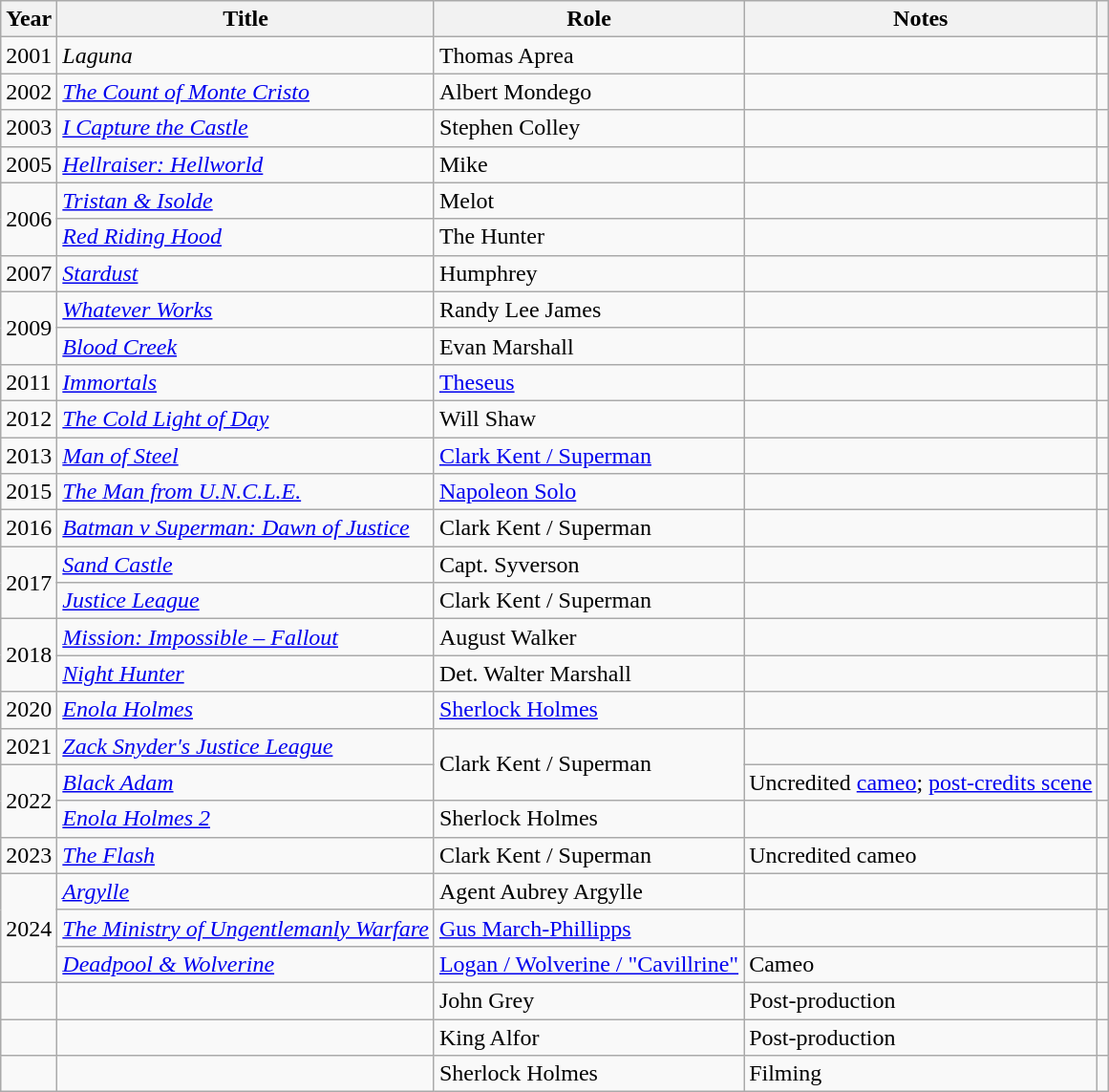<table class="wikitable sortable">
<tr>
<th>Year</th>
<th>Title</th>
<th>Role</th>
<th class="unsortable">Notes</th>
<th class="unsortable"></th>
</tr>
<tr>
<td>2001</td>
<td><em>Laguna</em></td>
<td>Thomas Aprea</td>
<td></td>
<td></td>
</tr>
<tr>
<td>2002</td>
<td data-sort-value="Count of Monte Cristo, The"><em><a href='#'>The Count of Monte Cristo</a></em></td>
<td>Albert Mondego</td>
<td></td>
<td></td>
</tr>
<tr>
<td>2003</td>
<td><em><a href='#'>I Capture the Castle</a></em></td>
<td>Stephen Colley</td>
<td></td>
<td></td>
</tr>
<tr>
<td>2005</td>
<td><em><a href='#'>Hellraiser: Hellworld</a></em></td>
<td>Mike</td>
<td></td>
<td></td>
</tr>
<tr>
<td rowspan="2">2006</td>
<td><em><a href='#'>Tristan & Isolde</a></em></td>
<td>Melot</td>
<td></td>
<td></td>
</tr>
<tr>
<td><em><a href='#'>Red Riding Hood</a></em></td>
<td>The Hunter</td>
<td></td>
<td></td>
</tr>
<tr>
<td>2007</td>
<td><em><a href='#'>Stardust</a></em></td>
<td>Humphrey</td>
<td></td>
<td></td>
</tr>
<tr>
<td rowspan="2">2009</td>
<td><em><a href='#'>Whatever Works</a></em></td>
<td>Randy Lee James</td>
<td></td>
<td></td>
</tr>
<tr>
<td><em><a href='#'>Blood Creek</a></em></td>
<td>Evan Marshall</td>
<td></td>
<td></td>
</tr>
<tr>
<td>2011</td>
<td><em><a href='#'>Immortals</a></em></td>
<td><a href='#'>Theseus</a></td>
<td></td>
<td></td>
</tr>
<tr>
<td>2012</td>
<td data-sort-value="Cold Light of Day, The"><em><a href='#'>The Cold Light of Day</a></em></td>
<td>Will Shaw</td>
<td></td>
<td></td>
</tr>
<tr>
<td>2013</td>
<td><em><a href='#'>Man of Steel</a></em></td>
<td><a href='#'>Clark Kent / Superman</a></td>
<td></td>
<td></td>
</tr>
<tr>
<td>2015</td>
<td data-sort-value="Man from U.N.C.L.E., The"><em><a href='#'>The Man from U.N.C.L.E.</a></em></td>
<td><a href='#'>Napoleon Solo</a></td>
<td></td>
<td></td>
</tr>
<tr>
<td>2016</td>
<td><em><a href='#'>Batman v Superman: Dawn of Justice</a></em></td>
<td>Clark Kent / Superman</td>
<td></td>
<td></td>
</tr>
<tr>
<td rowspan="2">2017</td>
<td><em><a href='#'>Sand Castle</a></em></td>
<td>Capt. Syverson</td>
<td></td>
<td></td>
</tr>
<tr>
<td><em><a href='#'>Justice League</a></em></td>
<td>Clark Kent / Superman</td>
<td></td>
<td></td>
</tr>
<tr>
<td rowspan="2">2018</td>
<td><em><a href='#'>Mission: Impossible – Fallout</a></em></td>
<td>August Walker</td>
<td></td>
<td></td>
</tr>
<tr>
<td><em><a href='#'>Night Hunter</a></em></td>
<td>Det. Walter Marshall</td>
<td></td>
<td></td>
</tr>
<tr>
<td>2020</td>
<td><em><a href='#'>Enola Holmes</a></em></td>
<td><a href='#'>Sherlock Holmes</a></td>
<td></td>
<td></td>
</tr>
<tr>
<td>2021</td>
<td><em><a href='#'>Zack Snyder's Justice League</a></em></td>
<td rowspan="2">Clark Kent / Superman</td>
<td></td>
<td></td>
</tr>
<tr>
<td rowspan="2">2022</td>
<td><em><a href='#'>Black Adam</a></em></td>
<td>Uncredited <a href='#'>cameo</a>; <a href='#'>post-credits scene</a></td>
<td></td>
</tr>
<tr>
<td><em><a href='#'>Enola Holmes 2</a></em></td>
<td>Sherlock Holmes</td>
<td></td>
<td></td>
</tr>
<tr>
<td>2023</td>
<td><em><a href='#'>The Flash</a></em></td>
<td>Clark Kent / Superman</td>
<td>Uncredited cameo </td>
<td></td>
</tr>
<tr>
<td rowspan="3">2024</td>
<td><em><a href='#'>Argylle</a></em></td>
<td>Agent Aubrey Argylle</td>
<td></td>
<td></td>
</tr>
<tr>
<td><em><a href='#'>The Ministry of Ungentlemanly Warfare</a></em></td>
<td><a href='#'>Gus March-Phillipps</a></td>
<td></td>
<td></td>
</tr>
<tr>
<td><em><a href='#'>Deadpool & Wolverine</a></em></td>
<td><a href='#'>Logan / Wolverine / "Cavillrine"</a></td>
<td>Cameo</td>
<td></td>
</tr>
<tr>
<td></td>
<td></td>
<td>John Grey</td>
<td>Post-production</td>
<td></td>
</tr>
<tr>
<td></td>
<td></td>
<td>King Alfor</td>
<td>Post-production</td>
<td></td>
</tr>
<tr>
<td></td>
<td></td>
<td>Sherlock Holmes</td>
<td>Filming</td>
<td></td>
</tr>
</table>
